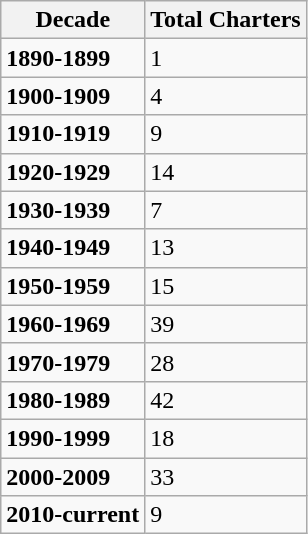<table class="wikitable sortable">
<tr>
<th scope="col">Decade</th>
<th scope="col">Total Charters</th>
</tr>
<tr>
<td><strong>1890-1899</strong></td>
<td>1</td>
</tr>
<tr>
<td><strong>1900-1909</strong></td>
<td>4</td>
</tr>
<tr>
<td><strong>1910-1919</strong></td>
<td>9</td>
</tr>
<tr>
<td><strong>1920-1929</strong></td>
<td>14</td>
</tr>
<tr>
<td><strong>1930-1939</strong></td>
<td>7</td>
</tr>
<tr>
<td><strong>1940-1949</strong></td>
<td>13</td>
</tr>
<tr>
<td><strong>1950-1959</strong></td>
<td>15</td>
</tr>
<tr>
<td><strong>1960-1969</strong></td>
<td>39</td>
</tr>
<tr>
<td><strong>1970-1979</strong></td>
<td>28</td>
</tr>
<tr>
<td><strong>1980-1989</strong></td>
<td>42</td>
</tr>
<tr>
<td><strong>1990-1999</strong></td>
<td>18</td>
</tr>
<tr>
<td><strong>2000-2009</strong></td>
<td>33</td>
</tr>
<tr>
<td><strong>2010-current</strong></td>
<td>9</td>
</tr>
</table>
